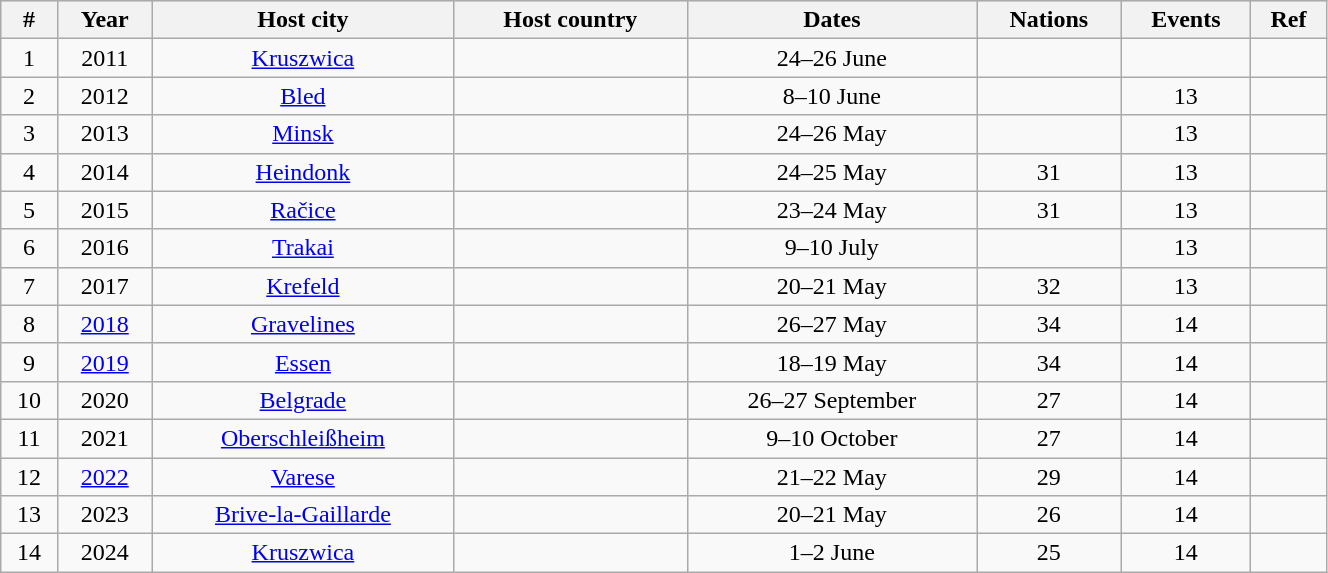<table class="wikitable" style="font-size:100%; text-align:center; width:70%;">
<tr bgcolor=#CCDDEE>
<th>#</th>
<th>Year</th>
<th>Host city</th>
<th>Host country</th>
<th>Dates</th>
<th>Nations</th>
<th>Events</th>
<th>Ref</th>
</tr>
<tr>
<td>1</td>
<td>2011</td>
<td><a href='#'>Kruszwica</a></td>
<td></td>
<td>24–26 June</td>
<td></td>
<td></td>
<td></td>
</tr>
<tr>
<td>2</td>
<td>2012</td>
<td><a href='#'>Bled</a></td>
<td></td>
<td>8–10 June</td>
<td></td>
<td>13</td>
<td></td>
</tr>
<tr>
<td>3</td>
<td>2013</td>
<td><a href='#'>Minsk</a></td>
<td></td>
<td>24–26 May</td>
<td></td>
<td>13</td>
<td></td>
</tr>
<tr>
<td>4</td>
<td>2014</td>
<td><a href='#'>Heindonk</a></td>
<td></td>
<td>24–25 May</td>
<td>31</td>
<td>13</td>
<td></td>
</tr>
<tr>
<td>5</td>
<td>2015</td>
<td><a href='#'>Račice</a></td>
<td></td>
<td>23–24 May</td>
<td>31</td>
<td>13</td>
<td></td>
</tr>
<tr>
<td>6</td>
<td>2016</td>
<td><a href='#'>Trakai</a></td>
<td></td>
<td>9–10 July</td>
<td></td>
<td>13</td>
<td></td>
</tr>
<tr>
<td>7</td>
<td>2017</td>
<td><a href='#'>Krefeld</a></td>
<td></td>
<td>20–21 May</td>
<td>32</td>
<td>13</td>
<td></td>
</tr>
<tr>
<td>8</td>
<td><a href='#'>2018</a></td>
<td><a href='#'>Gravelines</a></td>
<td></td>
<td>26–27 May</td>
<td>34</td>
<td>14</td>
<td></td>
</tr>
<tr>
<td>9</td>
<td><a href='#'>2019</a></td>
<td><a href='#'>Essen</a></td>
<td></td>
<td>18–19 May</td>
<td>34</td>
<td>14</td>
<td></td>
</tr>
<tr>
<td>10</td>
<td>2020</td>
<td><a href='#'>Belgrade</a></td>
<td></td>
<td>26–27 September</td>
<td>27</td>
<td>14</td>
<td></td>
</tr>
<tr>
<td>11</td>
<td>2021</td>
<td><a href='#'>Oberschleißheim</a></td>
<td></td>
<td>9–10 October</td>
<td>27</td>
<td>14</td>
<td></td>
</tr>
<tr>
<td>12</td>
<td><a href='#'>2022</a></td>
<td><a href='#'>Varese</a></td>
<td></td>
<td>21–22 May</td>
<td>29</td>
<td>14</td>
<td></td>
</tr>
<tr>
<td>13</td>
<td>2023</td>
<td><a href='#'>Brive-la-Gaillarde</a></td>
<td></td>
<td>20–21 May</td>
<td>26</td>
<td>14</td>
<td></td>
</tr>
<tr>
<td>14</td>
<td>2024</td>
<td><a href='#'>Kruszwica</a></td>
<td></td>
<td>1–2 June</td>
<td>25</td>
<td>14</td>
<td></td>
</tr>
</table>
